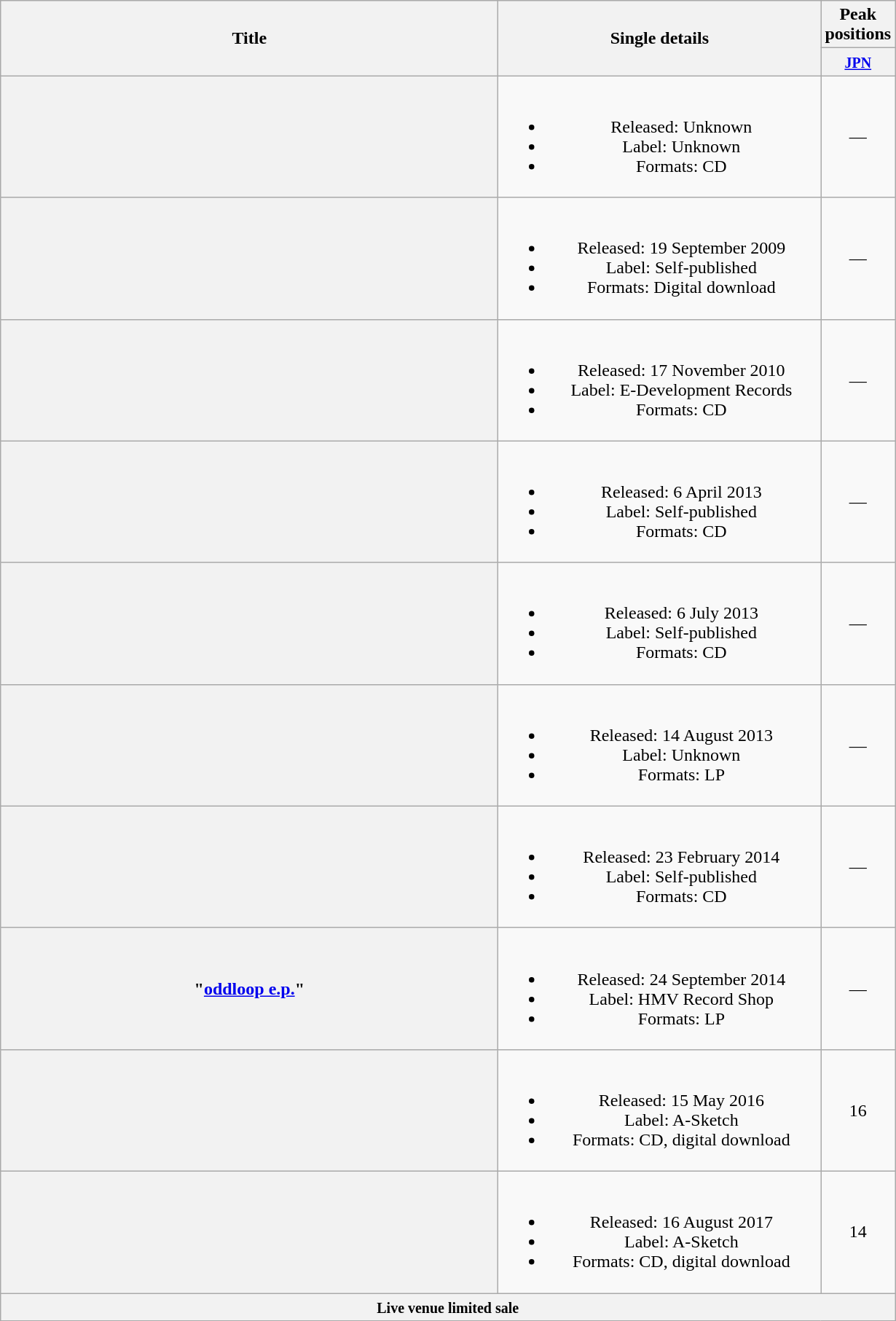<table class="wikitable plainrowheaders" style="text-align:center;">
<tr>
<th style="width:28em;" rowspan="2">Title</th>
<th style="width:18em;" rowspan="2">Single details</th>
<th colspan="1">Peak positions</th>
</tr>
<tr>
<th style="width:2.5em;"><small><a href='#'>JPN</a></small><br></th>
</tr>
<tr>
<th scope="row"></th>
<td><br><ul><li>Released: Unknown</li><li>Label: Unknown</li><li>Formats: CD</li></ul></td>
<td>—</td>
</tr>
<tr>
<th scope="row"></th>
<td><br><ul><li>Released: 19 September 2009 </li><li>Label: Self-published</li><li>Formats: Digital download</li></ul></td>
<td>—</td>
</tr>
<tr>
<th scope="row"></th>
<td><br><ul><li>Released: 17 November 2010 </li><li>Label: E-Development Records</li><li>Formats: CD</li></ul></td>
<td>—</td>
</tr>
<tr>
<th scope="row"></th>
<td><br><ul><li>Released: 6 April 2013 </li><li>Label: Self-published</li><li>Formats: CD</li></ul></td>
<td>—</td>
</tr>
<tr>
<th scope="row"></th>
<td><br><ul><li>Released: 6 July 2013 </li><li>Label: Self-published</li><li>Formats: CD</li></ul></td>
<td>—</td>
</tr>
<tr>
<th scope="row"></th>
<td><br><ul><li>Released: 14 August 2013 </li><li>Label: Unknown</li><li>Formats: LP</li></ul></td>
<td>—</td>
</tr>
<tr>
<th scope="row"></th>
<td><br><ul><li>Released: 23 February 2014 </li><li>Label: Self-published</li><li>Formats: CD</li></ul></td>
<td>—</td>
</tr>
<tr>
<th scope="row">"<a href='#'>oddloop e.p.</a>"</th>
<td><br><ul><li>Released: 24 September 2014 </li><li>Label: HMV Record Shop</li><li>Formats: LP</li></ul></td>
<td>—</td>
</tr>
<tr>
<th scope="row"></th>
<td><br><ul><li>Released: 15 May 2016 </li><li>Label: A-Sketch</li><li>Formats: CD, digital download</li></ul></td>
<td>16</td>
</tr>
<tr>
<th scope="row"></th>
<td><br><ul><li>Released: 16 August 2017</li><li>Label: A-Sketch</li><li>Formats: CD, digital download</li></ul></td>
<td>14</td>
</tr>
<tr>
<th scope="row" colspan=3><small>Live venue limited sale</small></th>
</tr>
</table>
